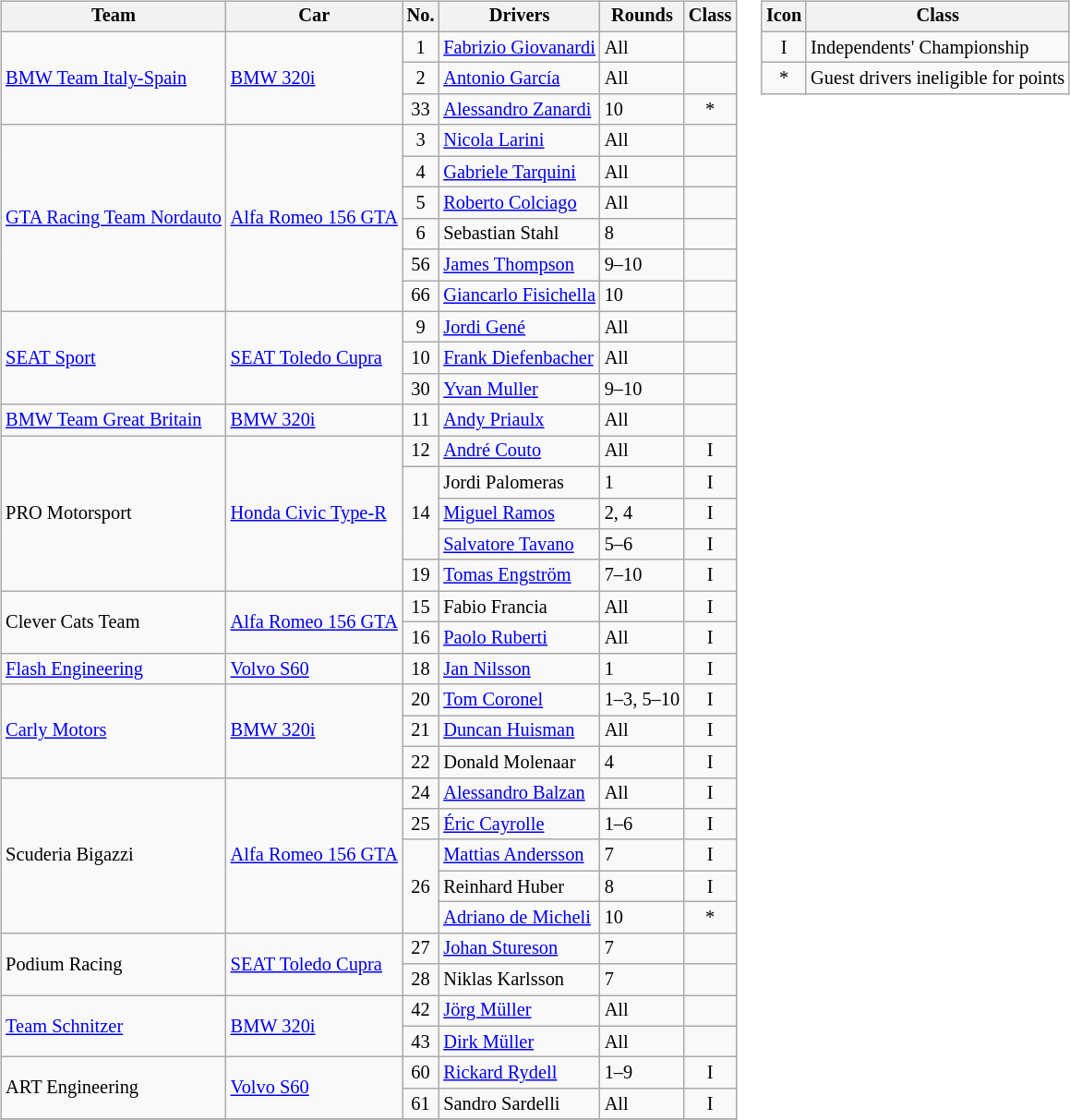<table>
<tr>
<td><br><table class="wikitable" style="font-size: 85%;">
<tr>
<th>Team</th>
<th>Car</th>
<th>No.</th>
<th>Drivers</th>
<th>Rounds</th>
<th>Class</th>
</tr>
<tr>
<td rowspan="3" nowrap> <a href='#'>BMW Team Italy-Spain</a></td>
<td rowspan="3"><a href='#'>BMW 320i</a></td>
<td align="center">1</td>
<td> <a href='#'>Fabrizio Giovanardi</a></td>
<td>All</td>
<td></td>
</tr>
<tr>
<td align="center">2</td>
<td> <a href='#'>Antonio García</a></td>
<td>All</td>
<td></td>
</tr>
<tr>
<td align="center">33</td>
<td> <a href='#'>Alessandro Zanardi</a></td>
<td>10</td>
<td align="center">*</td>
</tr>
<tr>
<td rowspan="6" nowrap> <a href='#'>GTA Racing Team Nordauto</a></td>
<td rowspan="6" nowrap><a href='#'>Alfa Romeo 156 GTA</a></td>
<td align="center">3</td>
<td> <a href='#'>Nicola Larini</a></td>
<td>All</td>
<td></td>
</tr>
<tr>
<td align="center">4</td>
<td> <a href='#'>Gabriele Tarquini</a></td>
<td>All</td>
<td></td>
</tr>
<tr>
<td align="center">5</td>
<td> <a href='#'>Roberto Colciago</a></td>
<td>All</td>
</tr>
<tr>
<td align="center">6</td>
<td> Sebastian Stahl</td>
<td>8</td>
<td></td>
</tr>
<tr>
<td align="center">56</td>
<td> <a href='#'>James Thompson</a></td>
<td>9–10</td>
<td></td>
</tr>
<tr>
<td align="center">66</td>
<td> <a href='#'>Giancarlo Fisichella</a></td>
<td>10</td>
<td></td>
</tr>
<tr>
<td rowspan="3"> <a href='#'>SEAT Sport</a></td>
<td rowspan="3"><a href='#'>SEAT Toledo Cupra</a></td>
<td align="center">9</td>
<td> <a href='#'>Jordi Gené</a></td>
<td>All</td>
<td></td>
</tr>
<tr>
<td align="center">10</td>
<td nowrap> <a href='#'>Frank Diefenbacher</a></td>
<td>All</td>
<td></td>
</tr>
<tr>
<td align="center">30</td>
<td> <a href='#'>Yvan Muller</a></td>
<td>9–10</td>
<td></td>
</tr>
<tr>
<td> <a href='#'>BMW Team Great Britain</a></td>
<td><a href='#'>BMW 320i</a></td>
<td align="center">11</td>
<td> <a href='#'>Andy Priaulx</a></td>
<td>All</td>
<td></td>
</tr>
<tr>
<td rowspan="5"> PRO Motorsport</td>
<td rowspan="5"><a href='#'>Honda Civic Type-R</a></td>
<td align="center">12</td>
<td> <a href='#'>André Couto</a></td>
<td>All</td>
<td align="center">I</td>
</tr>
<tr>
<td rowspan="3" align="center">14</td>
<td> Jordi Palomeras</td>
<td>1</td>
<td align="center">I</td>
</tr>
<tr>
<td> <a href='#'>Miguel Ramos</a></td>
<td>2, 4</td>
<td align="center">I</td>
</tr>
<tr>
<td> <a href='#'>Salvatore Tavano</a></td>
<td>5–6</td>
<td align="center">I</td>
</tr>
<tr>
<td align="center">19</td>
<td> <a href='#'>Tomas Engström</a></td>
<td>7–10</td>
<td align="center">I</td>
</tr>
<tr>
<td rowspan="2"> Clever Cats Team</td>
<td rowspan="2"><a href='#'>Alfa Romeo 156 GTA</a></td>
<td align="center">15</td>
<td> Fabio Francia</td>
<td>All</td>
<td align="center">I</td>
</tr>
<tr>
<td align="center">16</td>
<td> <a href='#'>Paolo Ruberti</a></td>
<td>All</td>
<td align="center">I</td>
</tr>
<tr>
<td> <a href='#'>Flash Engineering</a></td>
<td><a href='#'>Volvo S60</a></td>
<td align="center">18</td>
<td> <a href='#'>Jan Nilsson</a></td>
<td>1</td>
<td align="center">I</td>
</tr>
<tr>
<td rowspan="3"> <a href='#'>Carly Motors</a></td>
<td rowspan="3"><a href='#'>BMW 320i</a></td>
<td align="center">20</td>
<td> <a href='#'>Tom Coronel</a></td>
<td>1–3, 5–10</td>
<td align="center">I</td>
</tr>
<tr>
<td align="center">21</td>
<td> <a href='#'>Duncan Huisman</a></td>
<td>All</td>
<td align="center">I</td>
</tr>
<tr>
<td align="center">22</td>
<td> Donald Molenaar</td>
<td>4</td>
<td align="center">I</td>
</tr>
<tr>
<td rowspan="5"> Scuderia Bigazzi</td>
<td rowspan="5"><a href='#'>Alfa Romeo 156 GTA</a></td>
<td align="center">24</td>
<td> <a href='#'>Alessandro Balzan</a></td>
<td>All</td>
<td align="center">I</td>
</tr>
<tr>
<td align="center">25</td>
<td> <a href='#'>Éric Cayrolle</a></td>
<td>1–6</td>
<td align="center">I</td>
</tr>
<tr>
<td rowspan="3" align="center">26</td>
<td> <a href='#'>Mattias Andersson</a></td>
<td>7</td>
<td align="center">I</td>
</tr>
<tr>
<td> Reinhard Huber</td>
<td>8</td>
<td align="center">I</td>
</tr>
<tr>
<td> <a href='#'>Adriano de Micheli</a></td>
<td>10</td>
<td align="center">*</td>
</tr>
<tr>
<td rowspan="2"> Podium Racing</td>
<td rowspan="2"><a href='#'>SEAT Toledo Cupra</a></td>
<td align="center">27</td>
<td> <a href='#'>Johan Stureson</a></td>
<td>7</td>
<td align="center"></td>
</tr>
<tr>
<td align="center">28</td>
<td> Niklas Karlsson</td>
<td>7</td>
<td align="center"></td>
</tr>
<tr>
<td rowspan="2"> <a href='#'>Team Schnitzer</a></td>
<td rowspan="2"><a href='#'>BMW 320i</a></td>
<td align="center">42</td>
<td> <a href='#'>Jörg Müller</a></td>
<td>All</td>
<td align="center"></td>
</tr>
<tr>
<td align="center">43</td>
<td> <a href='#'>Dirk Müller</a></td>
<td>All</td>
<td align="center"></td>
</tr>
<tr>
<td rowspan="2"> ART Engineering</td>
<td rowspan="2"><a href='#'>Volvo S60</a></td>
<td align="center">60</td>
<td> <a href='#'>Rickard Rydell</a></td>
<td>1–9</td>
<td align="center">I</td>
</tr>
<tr>
<td align="center">61</td>
<td> Sandro Sardelli</td>
<td>All</td>
<td align="center">I</td>
</tr>
<tr>
</tr>
</table>
</td>
<td valign="top"><br><table class="wikitable" style="font-size: 85%;">
<tr>
<th>Icon</th>
<th>Class</th>
</tr>
<tr>
<td align="center">I</td>
<td>Independents' Championship</td>
</tr>
<tr>
<td align="center">*</td>
<td>Guest drivers ineligible for points</td>
</tr>
</table>
</td>
</tr>
</table>
